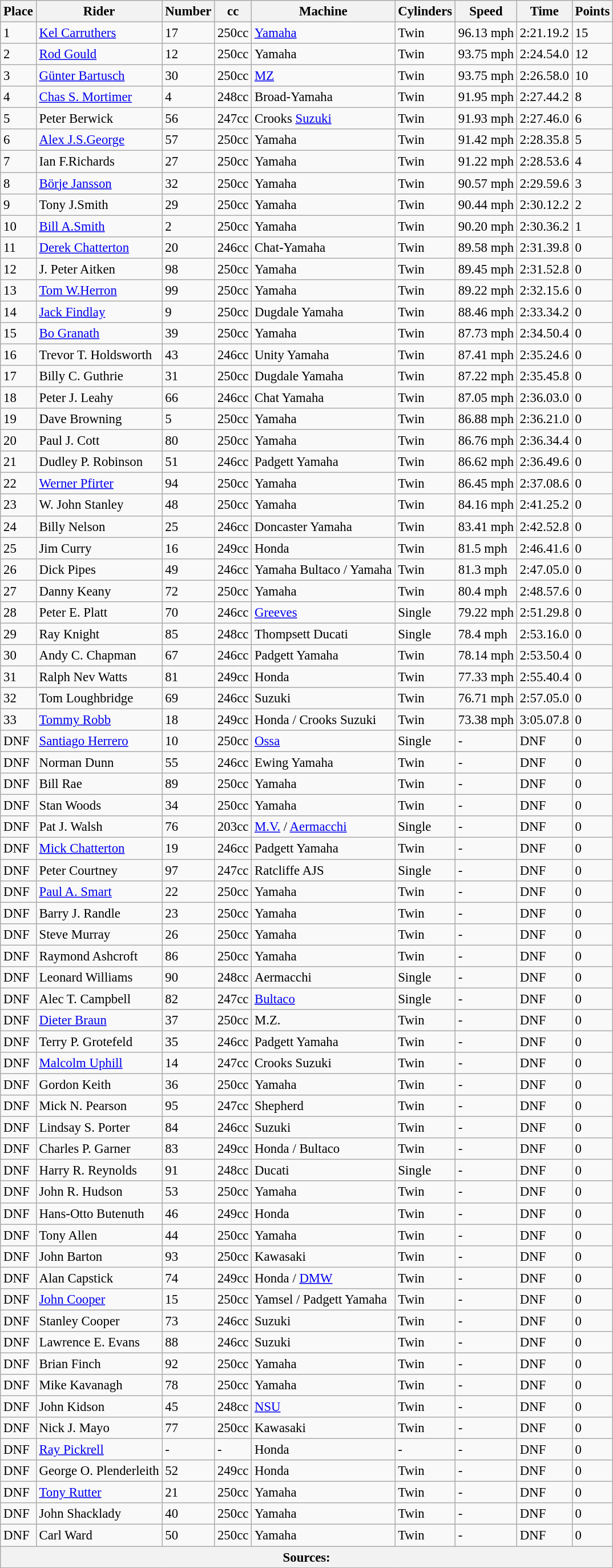<table class="wikitable" style="font-size: 95%;">
<tr>
<th>Place</th>
<th>Rider</th>
<th>Number</th>
<th>cc</th>
<th>Machine </th>
<th>Cylinders</th>
<th>Speed</th>
<th>Time</th>
<th>Points</th>
</tr>
<tr>
<td>1</td>
<td> <a href='#'>Kel Carruthers</a></td>
<td>17</td>
<td>250cc</td>
<td><a href='#'>Yamaha</a></td>
<td>Twin</td>
<td>96.13 mph</td>
<td>2:21.19.2</td>
<td>15</td>
</tr>
<tr>
<td>2</td>
<td> <a href='#'>Rod Gould</a></td>
<td>12</td>
<td>250cc</td>
<td>Yamaha</td>
<td>Twin</td>
<td>93.75 mph</td>
<td>2:24.54.0</td>
<td>12</td>
</tr>
<tr>
<td>3</td>
<td> <a href='#'>Günter Bartusch</a></td>
<td>30</td>
<td>250cc</td>
<td><a href='#'>MZ</a></td>
<td>Twin</td>
<td>93.75 mph</td>
<td>2:26.58.0</td>
<td>10</td>
</tr>
<tr>
<td>4</td>
<td> <a href='#'>Chas S. Mortimer</a></td>
<td>4</td>
<td>248cc</td>
<td>Broad-Yamaha</td>
<td>Twin</td>
<td>91.95 mph</td>
<td>2:27.44.2</td>
<td>8</td>
</tr>
<tr>
<td>5</td>
<td> Peter Berwick</td>
<td>56</td>
<td>247cc</td>
<td>Crooks <a href='#'>Suzuki</a></td>
<td>Twin</td>
<td>91.93 mph</td>
<td>2:27.46.0</td>
<td>6</td>
</tr>
<tr>
<td>6</td>
<td> <a href='#'>Alex J.S.George</a></td>
<td>57</td>
<td>250cc</td>
<td>Yamaha</td>
<td>Twin</td>
<td>91.42 mph</td>
<td>2:28.35.8</td>
<td>5</td>
</tr>
<tr>
<td>7</td>
<td> Ian F.Richards</td>
<td>27</td>
<td>250cc</td>
<td>Yamaha</td>
<td>Twin</td>
<td>91.22 mph</td>
<td>2:28.53.6</td>
<td>4</td>
</tr>
<tr>
<td>8</td>
<td> <a href='#'>Börje Jansson</a></td>
<td>32</td>
<td>250cc</td>
<td>Yamaha</td>
<td>Twin</td>
<td>90.57 mph</td>
<td>2:29.59.6</td>
<td>3</td>
</tr>
<tr>
<td>9</td>
<td> Tony J.Smith</td>
<td>29</td>
<td>250cc</td>
<td>Yamaha</td>
<td>Twin</td>
<td>90.44 mph</td>
<td>2:30.12.2</td>
<td>2</td>
</tr>
<tr>
<td>10</td>
<td> <a href='#'>Bill A.Smith</a></td>
<td>2</td>
<td>250cc</td>
<td>Yamaha</td>
<td>Twin</td>
<td>90.20 mph</td>
<td>2:30.36.2</td>
<td>1</td>
</tr>
<tr>
<td>11</td>
<td> <a href='#'>Derek Chatterton</a></td>
<td>20</td>
<td>246cc</td>
<td>Chat-Yamaha</td>
<td>Twin</td>
<td>89.58 mph</td>
<td>2:31.39.8</td>
<td>0</td>
</tr>
<tr>
<td>12</td>
<td> J. Peter Aitken</td>
<td>98</td>
<td>250cc</td>
<td>Yamaha</td>
<td>Twin</td>
<td>89.45 mph</td>
<td>2:31.52.8</td>
<td>0</td>
</tr>
<tr>
<td>13</td>
<td> <a href='#'>Tom W.Herron</a></td>
<td>99</td>
<td>250cc</td>
<td>Yamaha</td>
<td>Twin</td>
<td>89.22 mph</td>
<td>2:32.15.6</td>
<td>0</td>
</tr>
<tr>
<td>14</td>
<td> <a href='#'>Jack Findlay</a></td>
<td>9</td>
<td>250cc</td>
<td>Dugdale Yamaha</td>
<td>Twin</td>
<td>88.46 mph</td>
<td>2:33.34.2</td>
<td>0</td>
</tr>
<tr>
<td>15</td>
<td> <a href='#'>Bo Granath</a></td>
<td>39</td>
<td>250cc</td>
<td>Yamaha</td>
<td>Twin</td>
<td>87.73 mph</td>
<td>2:34.50.4</td>
<td>0</td>
</tr>
<tr>
<td>16</td>
<td> Trevor T. Holdsworth</td>
<td>43</td>
<td>246cc</td>
<td>Unity Yamaha</td>
<td>Twin</td>
<td>87.41 mph</td>
<td>2:35.24.6</td>
<td>0</td>
</tr>
<tr>
<td>17</td>
<td> Billy C. Guthrie</td>
<td>31</td>
<td>250cc</td>
<td>Dugdale Yamaha</td>
<td>Twin</td>
<td>87.22 mph</td>
<td>2:35.45.8</td>
<td>0</td>
</tr>
<tr>
<td>18</td>
<td> Peter J. Leahy</td>
<td>66</td>
<td>246cc</td>
<td>Chat Yamaha</td>
<td>Twin</td>
<td>87.05 mph</td>
<td>2:36.03.0</td>
<td>0</td>
</tr>
<tr>
<td>19</td>
<td> Dave Browning</td>
<td>5</td>
<td>250cc</td>
<td>Yamaha</td>
<td>Twin</td>
<td>86.88 mph</td>
<td>2:36.21.0</td>
<td>0</td>
</tr>
<tr>
<td>20</td>
<td> Paul J. Cott</td>
<td>80</td>
<td>250cc</td>
<td>Yamaha</td>
<td>Twin</td>
<td>86.76 mph</td>
<td>2:36.34.4</td>
<td>0</td>
</tr>
<tr>
<td>21</td>
<td> Dudley P. Robinson</td>
<td>51</td>
<td>246cc</td>
<td>Padgett Yamaha</td>
<td>Twin</td>
<td>86.62 mph</td>
<td>2:36.49.6</td>
<td>0</td>
</tr>
<tr>
<td>22</td>
<td> <a href='#'>Werner Pfirter</a></td>
<td>94</td>
<td>250cc</td>
<td>Yamaha</td>
<td>Twin</td>
<td>86.45 mph</td>
<td>2:37.08.6</td>
<td>0</td>
</tr>
<tr>
<td>23</td>
<td> W. John Stanley</td>
<td>48</td>
<td>250cc</td>
<td>Yamaha</td>
<td>Twin</td>
<td>84.16 mph</td>
<td>2:41.25.2</td>
<td>0</td>
</tr>
<tr>
<td>24</td>
<td> Billy Nelson</td>
<td>25</td>
<td>246cc</td>
<td>Doncaster Yamaha</td>
<td>Twin</td>
<td>83.41 mph</td>
<td>2:42.52.8</td>
<td>0</td>
</tr>
<tr>
<td>25</td>
<td> Jim Curry</td>
<td>16</td>
<td>249cc</td>
<td>Honda</td>
<td>Twin</td>
<td>81.5 mph</td>
<td>2:46.41.6</td>
<td>0</td>
</tr>
<tr>
<td>26</td>
<td> Dick Pipes</td>
<td>49</td>
<td>246cc</td>
<td>Yamaha Bultaco  / Yamaha </td>
<td>Twin</td>
<td>81.3 mph</td>
<td>2:47.05.0</td>
<td>0</td>
</tr>
<tr>
<td>27</td>
<td> Danny Keany</td>
<td>72</td>
<td>250cc</td>
<td>Yamaha</td>
<td>Twin</td>
<td>80.4 mph</td>
<td>2:48.57.6</td>
<td>0</td>
</tr>
<tr>
<td>28</td>
<td> Peter E. Platt</td>
<td>70</td>
<td>246cc</td>
<td><a href='#'>Greeves</a></td>
<td>Single</td>
<td>79.22 mph</td>
<td>2:51.29.8</td>
<td>0</td>
</tr>
<tr>
<td>29</td>
<td> Ray Knight</td>
<td>85</td>
<td>248cc</td>
<td>Thompsett Ducati</td>
<td>Single</td>
<td>78.4 mph</td>
<td>2:53.16.0</td>
<td>0</td>
</tr>
<tr>
<td>30</td>
<td> Andy C. Chapman</td>
<td>67</td>
<td>246cc</td>
<td>Padgett Yamaha</td>
<td>Twin</td>
<td>78.14 mph</td>
<td>2:53.50.4</td>
<td>0</td>
</tr>
<tr>
<td>31</td>
<td> Ralph Nev Watts</td>
<td>81</td>
<td>249cc</td>
<td>Honda</td>
<td>Twin</td>
<td>77.33 mph</td>
<td>2:55.40.4</td>
<td>0</td>
</tr>
<tr>
<td>32</td>
<td> Tom Loughbridge</td>
<td>69</td>
<td>246cc</td>
<td>Suzuki</td>
<td>Twin</td>
<td>76.71 mph</td>
<td>2:57.05.0</td>
<td>0</td>
</tr>
<tr>
<td>33</td>
<td> <a href='#'>Tommy Robb</a></td>
<td>18</td>
<td>249cc</td>
<td>Honda  / Crooks Suzuki </td>
<td>Twin</td>
<td>73.38 mph</td>
<td>3:05.07.8</td>
<td>0</td>
</tr>
<tr>
<td>DNF</td>
<td> <a href='#'>Santiago Herrero</a></td>
<td>10</td>
<td>250cc</td>
<td><a href='#'>Ossa</a></td>
<td>Single</td>
<td>-</td>
<td>DNF</td>
<td>0</td>
</tr>
<tr>
<td>DNF</td>
<td> Norman Dunn</td>
<td>55</td>
<td>246cc</td>
<td>Ewing Yamaha</td>
<td>Twin</td>
<td>-</td>
<td>DNF</td>
<td>0</td>
</tr>
<tr>
<td>DNF</td>
<td> Bill Rae</td>
<td>89</td>
<td>250cc</td>
<td>Yamaha</td>
<td>Twin</td>
<td>-</td>
<td>DNF</td>
<td>0</td>
</tr>
<tr>
<td>DNF</td>
<td> Stan Woods</td>
<td>34</td>
<td>250cc</td>
<td>Yamaha</td>
<td>Twin</td>
<td>-</td>
<td>DNF</td>
<td>0</td>
</tr>
<tr>
<td>DNF</td>
<td> Pat J. Walsh</td>
<td>76</td>
<td>203cc</td>
<td><a href='#'>M.V.</a> / <a href='#'>Aermacchi</a></td>
<td>Single</td>
<td>-</td>
<td>DNF</td>
<td>0</td>
</tr>
<tr>
<td>DNF</td>
<td> <a href='#'>Mick Chatterton</a></td>
<td>19</td>
<td>246cc</td>
<td>Padgett Yamaha</td>
<td>Twin</td>
<td>-</td>
<td>DNF</td>
<td>0</td>
</tr>
<tr>
<td>DNF</td>
<td> Peter Courtney</td>
<td>97</td>
<td>247cc</td>
<td>Ratcliffe AJS</td>
<td>Single</td>
<td>-</td>
<td>DNF</td>
<td>0</td>
</tr>
<tr>
<td>DNF</td>
<td> <a href='#'>Paul A. Smart</a></td>
<td>22</td>
<td>250cc</td>
<td>Yamaha</td>
<td>Twin</td>
<td>-</td>
<td>DNF</td>
<td>0</td>
</tr>
<tr>
<td>DNF</td>
<td> Barry J. Randle</td>
<td>23</td>
<td>250cc</td>
<td>Yamaha</td>
<td>Twin</td>
<td>-</td>
<td>DNF</td>
<td>0</td>
</tr>
<tr>
<td>DNF</td>
<td> Steve Murray</td>
<td>26</td>
<td>250cc</td>
<td>Yamaha</td>
<td>Twin</td>
<td>-</td>
<td>DNF</td>
<td>0</td>
</tr>
<tr>
<td>DNF</td>
<td> Raymond Ashcroft</td>
<td>86</td>
<td>250cc</td>
<td>Yamaha</td>
<td>Twin</td>
<td>-</td>
<td>DNF</td>
<td>0</td>
</tr>
<tr>
<td>DNF</td>
<td> Leonard Williams</td>
<td>90</td>
<td>248cc</td>
<td>Aermacchi</td>
<td>Single</td>
<td>-</td>
<td>DNF</td>
<td>0</td>
</tr>
<tr>
<td>DNF</td>
<td> Alec T. Campbell</td>
<td>82</td>
<td>247cc</td>
<td><a href='#'>Bultaco</a></td>
<td>Single</td>
<td>-</td>
<td>DNF</td>
<td>0</td>
</tr>
<tr>
<td>DNF</td>
<td> <a href='#'>Dieter Braun</a></td>
<td>37</td>
<td>250cc</td>
<td>M.Z.</td>
<td>Twin</td>
<td>-</td>
<td>DNF</td>
<td>0</td>
</tr>
<tr>
<td>DNF</td>
<td> Terry P. Grotefeld</td>
<td>35</td>
<td>246cc</td>
<td>Padgett Yamaha</td>
<td>Twin</td>
<td>-</td>
<td>DNF</td>
<td>0</td>
</tr>
<tr>
<td>DNF</td>
<td> <a href='#'>Malcolm Uphill</a></td>
<td>14</td>
<td>247cc</td>
<td>Crooks Suzuki</td>
<td>Twin</td>
<td>-</td>
<td>DNF</td>
<td>0</td>
</tr>
<tr>
<td>DNF</td>
<td> Gordon Keith</td>
<td>36</td>
<td>250cc</td>
<td>Yamaha</td>
<td>Twin</td>
<td>-</td>
<td>DNF</td>
<td>0</td>
</tr>
<tr>
<td>DNF</td>
<td> Mick N. Pearson</td>
<td>95</td>
<td>247cc</td>
<td>Shepherd</td>
<td>Twin</td>
<td>-</td>
<td>DNF</td>
<td>0</td>
</tr>
<tr>
<td>DNF</td>
<td> Lindsay S. Porter</td>
<td>84</td>
<td>246cc</td>
<td>Suzuki</td>
<td>Twin</td>
<td>-</td>
<td>DNF</td>
<td>0</td>
</tr>
<tr>
<td>DNF</td>
<td> Charles P. Garner</td>
<td>83</td>
<td>249cc</td>
<td>Honda  / Bultaco </td>
<td>Twin</td>
<td>-</td>
<td>DNF</td>
<td>0</td>
</tr>
<tr>
<td>DNF</td>
<td> Harry R. Reynolds</td>
<td>91</td>
<td>248cc</td>
<td>Ducati</td>
<td>Single</td>
<td>-</td>
<td>DNF</td>
<td>0</td>
</tr>
<tr>
<td>DNF</td>
<td> John R. Hudson</td>
<td>53</td>
<td>250cc</td>
<td>Yamaha</td>
<td>Twin</td>
<td>-</td>
<td>DNF</td>
<td>0</td>
</tr>
<tr>
<td>DNF</td>
<td> Hans-Otto Butenuth</td>
<td>46</td>
<td>249cc</td>
<td>Honda</td>
<td>Twin</td>
<td>-</td>
<td>DNF</td>
<td>0</td>
</tr>
<tr>
<td>DNF</td>
<td> Tony Allen</td>
<td>44</td>
<td>250cc</td>
<td>Yamaha</td>
<td>Twin</td>
<td>-</td>
<td>DNF</td>
<td>0</td>
</tr>
<tr>
<td>DNF</td>
<td> John Barton</td>
<td>93</td>
<td>250cc</td>
<td>Kawasaki</td>
<td>Twin</td>
<td>-</td>
<td>DNF</td>
<td>0</td>
</tr>
<tr>
<td>DNF</td>
<td> Alan Capstick</td>
<td>74</td>
<td>249cc</td>
<td>Honda  / <a href='#'>DMW</a></td>
<td>Twin</td>
<td>-</td>
<td>DNF</td>
<td>0</td>
</tr>
<tr>
<td>DNF</td>
<td> <a href='#'>John Cooper</a></td>
<td>15</td>
<td>250cc</td>
<td>Yamsel  / Padgett Yamaha </td>
<td>Twin</td>
<td>-</td>
<td>DNF</td>
<td>0</td>
</tr>
<tr>
<td>DNF</td>
<td> Stanley Cooper</td>
<td>73</td>
<td>246cc</td>
<td>Suzuki</td>
<td>Twin</td>
<td>-</td>
<td>DNF</td>
<td>0</td>
</tr>
<tr>
<td>DNF</td>
<td> Lawrence E. Evans</td>
<td>88</td>
<td>246cc</td>
<td>Suzuki</td>
<td>Twin</td>
<td>-</td>
<td>DNF</td>
<td>0</td>
</tr>
<tr>
<td>DNF</td>
<td> Brian Finch</td>
<td>92</td>
<td>250cc</td>
<td>Yamaha</td>
<td>Twin</td>
<td>-</td>
<td>DNF</td>
<td>0</td>
</tr>
<tr>
<td>DNF</td>
<td> Mike Kavanagh</td>
<td>78</td>
<td>250cc</td>
<td>Yamaha</td>
<td>Twin</td>
<td>-</td>
<td>DNF</td>
<td>0</td>
</tr>
<tr>
<td>DNF</td>
<td> John Kidson</td>
<td>45</td>
<td>248cc</td>
<td><a href='#'>NSU</a></td>
<td>Twin</td>
<td>-</td>
<td>DNF</td>
<td>0</td>
</tr>
<tr>
<td>DNF</td>
<td> Nick J. Mayo</td>
<td>77</td>
<td>250cc</td>
<td>Kawasaki</td>
<td>Twin</td>
<td>-</td>
<td>DNF</td>
<td>0</td>
</tr>
<tr>
<td>DNF</td>
<td> <a href='#'>Ray Pickrell</a></td>
<td>-</td>
<td>-</td>
<td>Honda </td>
<td>-</td>
<td>-</td>
<td>DNF</td>
<td>0</td>
</tr>
<tr>
<td>DNF</td>
<td> George O. Plenderleith</td>
<td>52</td>
<td>249cc</td>
<td>Honda</td>
<td>Twin</td>
<td>-</td>
<td>DNF</td>
<td>0</td>
</tr>
<tr>
<td>DNF</td>
<td> <a href='#'>Tony Rutter</a></td>
<td>21</td>
<td>250cc</td>
<td>Yamaha</td>
<td>Twin</td>
<td>-</td>
<td>DNF</td>
<td>0</td>
</tr>
<tr>
<td>DNF</td>
<td> John Shacklady</td>
<td>40</td>
<td>250cc</td>
<td>Yamaha</td>
<td>Twin</td>
<td>-</td>
<td>DNF</td>
<td>0</td>
</tr>
<tr>
<td>DNF</td>
<td> Carl Ward</td>
<td>50</td>
<td>250cc</td>
<td>Yamaha</td>
<td>Twin</td>
<td>-</td>
<td>DNF</td>
<td>0</td>
</tr>
<tr>
<th colspan=9>Sources:</th>
</tr>
</table>
